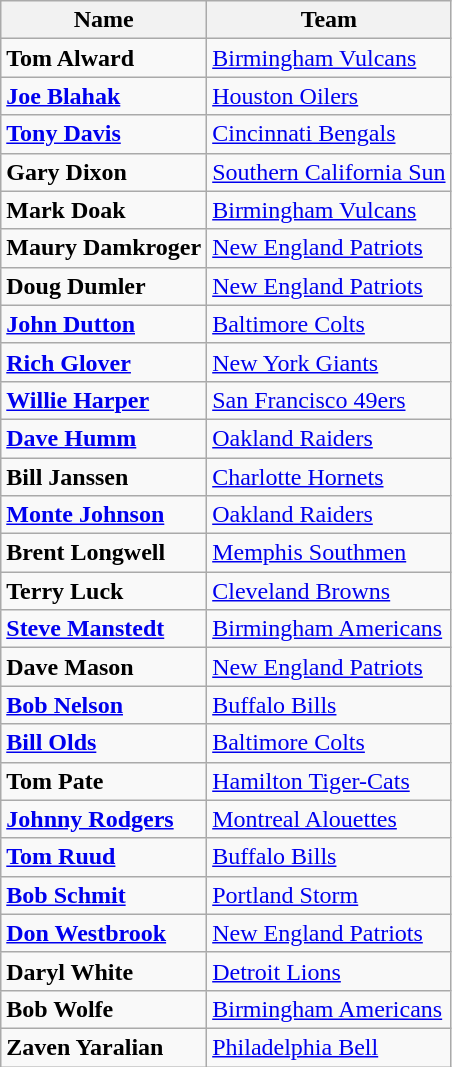<table class="wikitable">
<tr>
<th>Name</th>
<th>Team</th>
</tr>
<tr>
<td><strong>Tom Alward</strong></td>
<td><a href='#'>Birmingham Vulcans</a></td>
</tr>
<tr>
<td><strong><a href='#'>Joe Blahak</a></strong></td>
<td><a href='#'>Houston Oilers</a></td>
</tr>
<tr>
<td><strong><a href='#'>Tony Davis</a></strong></td>
<td><a href='#'>Cincinnati Bengals</a></td>
</tr>
<tr>
<td><strong>Gary Dixon</strong></td>
<td><a href='#'>Southern California Sun</a></td>
</tr>
<tr>
<td><strong>Mark Doak</strong></td>
<td><a href='#'>Birmingham Vulcans</a></td>
</tr>
<tr>
<td><strong>Maury Damkroger</strong></td>
<td><a href='#'>New England Patriots</a></td>
</tr>
<tr>
<td><strong>Doug Dumler</strong></td>
<td><a href='#'>New England Patriots</a></td>
</tr>
<tr>
<td><strong><a href='#'>John Dutton</a></strong></td>
<td><a href='#'>Baltimore Colts</a></td>
</tr>
<tr>
<td><strong><a href='#'>Rich Glover</a></strong></td>
<td><a href='#'>New York Giants</a></td>
</tr>
<tr>
<td><strong><a href='#'>Willie Harper</a></strong></td>
<td><a href='#'>San Francisco 49ers</a></td>
</tr>
<tr>
<td><strong><a href='#'>Dave Humm</a></strong></td>
<td><a href='#'>Oakland Raiders</a></td>
</tr>
<tr>
<td><strong>Bill Janssen</strong></td>
<td><a href='#'>Charlotte Hornets</a></td>
</tr>
<tr>
<td><strong><a href='#'>Monte Johnson</a></strong></td>
<td><a href='#'>Oakland Raiders</a></td>
</tr>
<tr>
<td><strong>Brent Longwell</strong></td>
<td><a href='#'>Memphis Southmen</a></td>
</tr>
<tr>
<td><strong>Terry Luck</strong></td>
<td><a href='#'>Cleveland Browns</a></td>
</tr>
<tr>
<td><strong><a href='#'>Steve Manstedt</a></strong></td>
<td><a href='#'>Birmingham Americans</a></td>
</tr>
<tr>
<td><strong>Dave Mason</strong></td>
<td><a href='#'>New England Patriots</a></td>
</tr>
<tr>
<td><strong><a href='#'>Bob Nelson</a></strong></td>
<td><a href='#'>Buffalo Bills</a></td>
</tr>
<tr>
<td><strong><a href='#'>Bill Olds</a></strong></td>
<td><a href='#'>Baltimore Colts</a></td>
</tr>
<tr>
<td><strong>Tom Pate</strong></td>
<td><a href='#'>Hamilton Tiger-Cats</a></td>
</tr>
<tr>
<td><strong><a href='#'>Johnny Rodgers</a></strong></td>
<td><a href='#'>Montreal Alouettes</a></td>
</tr>
<tr>
<td><strong><a href='#'>Tom Ruud</a></strong></td>
<td><a href='#'>Buffalo Bills</a></td>
</tr>
<tr>
<td><strong><a href='#'>Bob Schmit</a></strong></td>
<td><a href='#'>Portland Storm</a></td>
</tr>
<tr>
<td><strong><a href='#'>Don Westbrook</a></strong></td>
<td><a href='#'>New England Patriots</a></td>
</tr>
<tr>
<td><strong>Daryl White</strong></td>
<td><a href='#'>Detroit Lions</a></td>
</tr>
<tr>
<td><strong>Bob Wolfe</strong></td>
<td><a href='#'>Birmingham Americans</a></td>
</tr>
<tr>
<td><strong>Zaven Yaralian</strong></td>
<td><a href='#'>Philadelphia Bell</a></td>
</tr>
</table>
